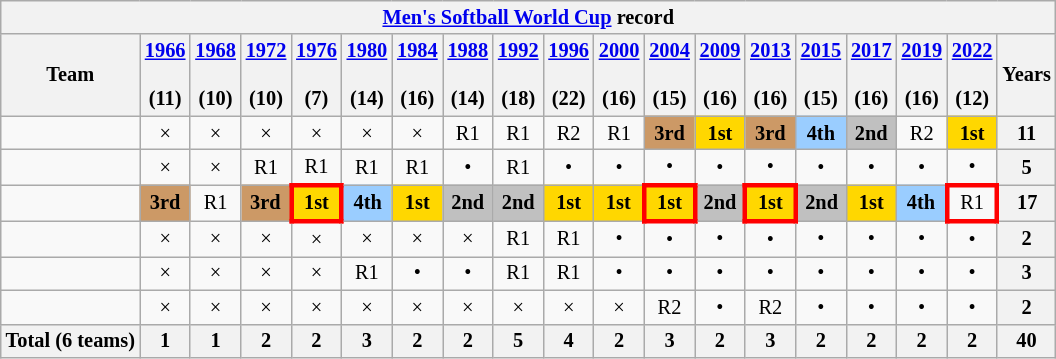<table class="wikitable" style="text-align:center; font-size:85%;">
<tr>
<th colspan=32><a href='#'>Men's Softball World Cup</a> record</th>
</tr>
<tr>
<th>Team</th>
<th><a href='#'>1966</a><br><br>(11)</th>
<th><a href='#'>1968</a><br><br>(10)</th>
<th><a href='#'>1972</a><br><br>(10)</th>
<th><a href='#'>1976</a><br><br>(7)</th>
<th><a href='#'>1980</a><br><br>(14)</th>
<th><a href='#'>1984</a><br><br>(16)</th>
<th><a href='#'>1988</a><br><br>(14)</th>
<th><a href='#'>1992</a><br><br>(18)</th>
<th><a href='#'>1996</a><br><br>(22)</th>
<th><a href='#'>2000</a><br><br>(16)</th>
<th><a href='#'>2004</a><br><br>(15)</th>
<th><a href='#'>2009</a><br><br>(16)</th>
<th><a href='#'>2013</a><br><br>(16)</th>
<th><a href='#'>2015</a><br><br>(15)</th>
<th><a href='#'>2017</a><br><br>(16)</th>
<th><a href='#'>2019</a><br><br>(16)</th>
<th><a href='#'>2022</a><br><br>(12)</th>
<th>Years</th>
</tr>
<tr>
<td align=left></td>
<td>×</td>
<td>×</td>
<td>×</td>
<td>×</td>
<td>×</td>
<td>×</td>
<td>R1<br></td>
<td>R1<br></td>
<td>R2<br></td>
<td>R1<br></td>
<td style="background:#c96;"><strong>3rd</strong></td>
<td style="background:Gold"><strong>1st</strong></td>
<td style="background:#c96;"><strong>3rd</strong></td>
<td style="background:#9acdff"><strong>4th</strong></td>
<td style="background:Silver;"><strong>2nd</strong></td>
<td>R2<br></td>
<td style="background:Gold"><strong>1st</strong></td>
<th>11</th>
</tr>
<tr>
<td align=left></td>
<td>×</td>
<td>×</td>
<td>R1<br></td>
<td>R1<br></td>
<td>R1<br></td>
<td>R1<br></td>
<td>•</td>
<td>R1<br></td>
<td>•</td>
<td>•</td>
<td>•</td>
<td>•</td>
<td>•</td>
<td>•</td>
<td>•</td>
<td>•</td>
<td>•</td>
<th>5</th>
</tr>
<tr>
<td align=left></td>
<td style="background:#c96;"><strong>3rd</strong></td>
<td>R1<br></td>
<td style="background:#c96;"><strong>3rd</strong></td>
<td style="background:Gold; border: 3px solid red"><strong>1st</strong></td>
<td style="background:#9acdff"><strong>4th</strong></td>
<td style="background:Gold"><strong>1st</strong></td>
<td style="background:Silver;"><strong>2nd</strong></td>
<td style="background:Silver;"><strong>2nd</strong></td>
<td style="background:Gold"><strong>1st</strong></td>
<td style="background:Gold"><strong>1st</strong></td>
<td style="background:Gold; border: 3px solid red"><strong>1st</strong></td>
<td style="background:Silver;"><strong>2nd</strong></td>
<td style="background:Gold; border: 3px solid red"><strong>1st</strong></td>
<td style="background:Silver;"><strong>2nd</strong></td>
<td style="background:Gold"><strong>1st</strong></td>
<td style="background:#9acdff"><strong>4th</strong></td>
<td style="border: 3px solid red">R1<br></td>
<th>17</th>
</tr>
<tr>
<td align=left></td>
<td>×</td>
<td>×</td>
<td>×</td>
<td>×</td>
<td>×</td>
<td>×</td>
<td>×</td>
<td>R1<br></td>
<td>R1<br></td>
<td>•</td>
<td>•</td>
<td>•</td>
<td>•</td>
<td>•</td>
<td>•</td>
<td>•</td>
<td>•</td>
<th>2</th>
</tr>
<tr>
<td align=left></td>
<td>×</td>
<td>×</td>
<td>×</td>
<td>×</td>
<td>R1<br></td>
<td>•</td>
<td>•</td>
<td>R1<br></td>
<td>R1<br></td>
<td>•</td>
<td>•</td>
<td>•</td>
<td>•</td>
<td>•</td>
<td>•</td>
<td>•</td>
<td>•</td>
<th>3</th>
</tr>
<tr>
<td align=left></td>
<td>×</td>
<td>×</td>
<td>×</td>
<td>×</td>
<td>×</td>
<td>×</td>
<td>×</td>
<td>×</td>
<td>×</td>
<td>×</td>
<td>R2<br></td>
<td>•</td>
<td>R2<br></td>
<td>•</td>
<td>•</td>
<td>•</td>
<td>•</td>
<th>2</th>
</tr>
<tr>
<th>Total (6 teams)</th>
<th>1</th>
<th>1</th>
<th>2</th>
<th>2</th>
<th>3</th>
<th>2</th>
<th>2</th>
<th>5</th>
<th>4</th>
<th>2</th>
<th>3</th>
<th>2</th>
<th>3</th>
<th>2</th>
<th>2</th>
<th>2</th>
<th>2</th>
<th>40</th>
</tr>
</table>
